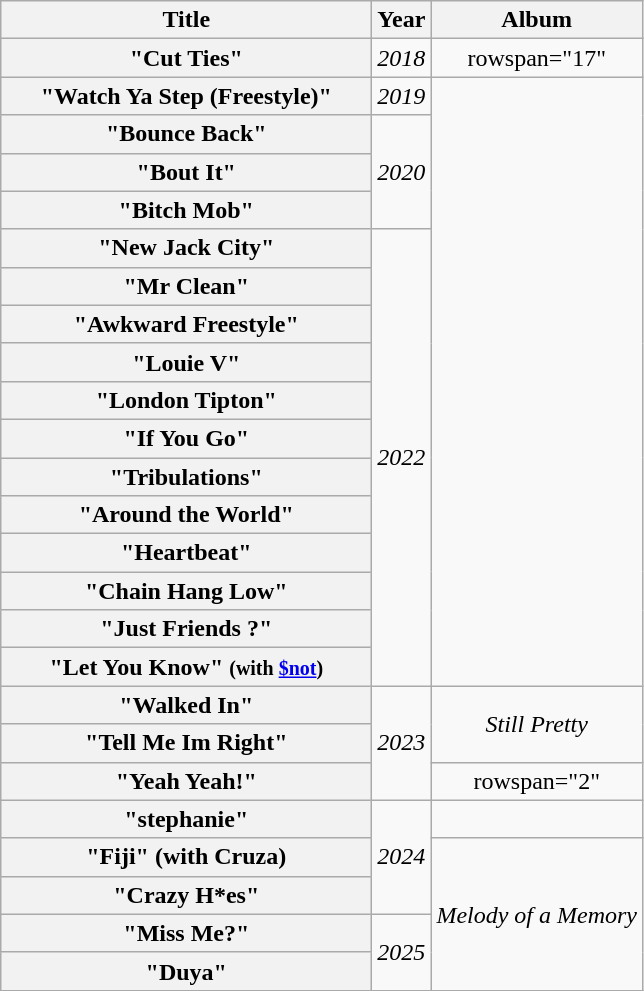<table class="wikitable plainrowheaders" style="text-align:center;">
<tr>
<th scope="col" style="width:15em;">Title</th>
<th scope="col">Year</th>
<th scope="col">Album</th>
</tr>
<tr>
<th scope="row">"Cut Ties"</th>
<td rowspan="1"><em>2018</em></td>
<td>rowspan="17" </td>
</tr>
<tr>
<th scope="row">"Watch Ya Step (Freestyle)"</th>
<td rowspan="1"><em>2019</em></td>
</tr>
<tr>
<th scope="row">"Bounce Back"</th>
<td rowspan="3"><em>2020</em></td>
</tr>
<tr>
<th scope="row">"Bout It"</th>
</tr>
<tr>
<th scope="row">"Bitch Mob"</th>
</tr>
<tr>
<th scope="row">"New Jack City"</th>
<td rowspan="12"><em>2022</em></td>
</tr>
<tr>
<th scope="row">"Mr Clean"</th>
</tr>
<tr>
<th scope="row">"Awkward Freestyle"</th>
</tr>
<tr>
<th scope="row">"Louie V"</th>
</tr>
<tr>
<th scope="row">"London Tipton"</th>
</tr>
<tr>
<th scope="row">"If You Go"</th>
</tr>
<tr>
<th scope="row">"Tribulations"</th>
</tr>
<tr>
<th scope="row">"Around the World"</th>
</tr>
<tr>
<th scope="row">"Heartbeat"</th>
</tr>
<tr>
<th scope="row">"Chain Hang Low"</th>
</tr>
<tr>
<th scope="row">"Just Friends ?"</th>
</tr>
<tr>
<th scope="row">"Let You Know" <small>(with <a href='#'>$not</a>)</small></th>
</tr>
<tr>
<th scope="row">"Walked In"</th>
<td rowspan="3"><em>2023</em></td>
<td rowspan="2"><em>Still Pretty</em></td>
</tr>
<tr>
<th scope="row">"Tell Me Im Right"</th>
</tr>
<tr>
<th scope="row">"Yeah Yeah!"</th>
<td>rowspan="2" </td>
</tr>
<tr>
<th scope="row">"stephanie"</th>
<td rowspan="3"><em>2024</em></td>
</tr>
<tr>
<th scope="row">"Fiji" (with Cruza)</th>
<td rowspan="4"><em>Melody of a Memory</em></td>
</tr>
<tr>
<th scope="row">"Crazy H*es"</th>
</tr>
<tr>
<th scope="row">"Miss Me?"</th>
<td rowspan="2"><em>2025</em></td>
</tr>
<tr>
<th scope="row">"Duya"</th>
</tr>
<tr>
</tr>
</table>
